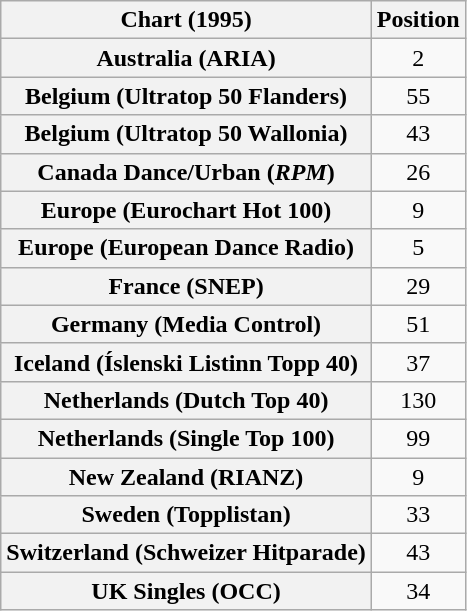<table class="wikitable sortable plainrowheaders" style="text-align:center">
<tr>
<th>Chart (1995)</th>
<th>Position</th>
</tr>
<tr>
<th scope="row">Australia (ARIA)</th>
<td>2</td>
</tr>
<tr>
<th scope="row">Belgium (Ultratop 50 Flanders)</th>
<td>55</td>
</tr>
<tr>
<th scope="row">Belgium (Ultratop 50 Wallonia)</th>
<td>43</td>
</tr>
<tr>
<th scope="row">Canada Dance/Urban (<em>RPM</em>)</th>
<td>26</td>
</tr>
<tr>
<th scope="row">Europe (Eurochart Hot 100)</th>
<td>9</td>
</tr>
<tr>
<th scope="row">Europe (European Dance Radio)</th>
<td>5</td>
</tr>
<tr>
<th scope="row">France (SNEP)</th>
<td>29</td>
</tr>
<tr>
<th scope="row">Germany (Media Control)</th>
<td>51</td>
</tr>
<tr>
<th scope="row">Iceland (Íslenski Listinn Topp 40)</th>
<td>37</td>
</tr>
<tr>
<th scope="row">Netherlands (Dutch Top 40)</th>
<td>130</td>
</tr>
<tr>
<th scope="row">Netherlands (Single Top 100)</th>
<td>99</td>
</tr>
<tr>
<th scope="row">New Zealand (RIANZ)</th>
<td>9</td>
</tr>
<tr>
<th scope="row">Sweden (Topplistan)</th>
<td>33</td>
</tr>
<tr>
<th scope="row">Switzerland (Schweizer Hitparade)</th>
<td>43</td>
</tr>
<tr>
<th scope="row">UK Singles (OCC)</th>
<td>34</td>
</tr>
</table>
